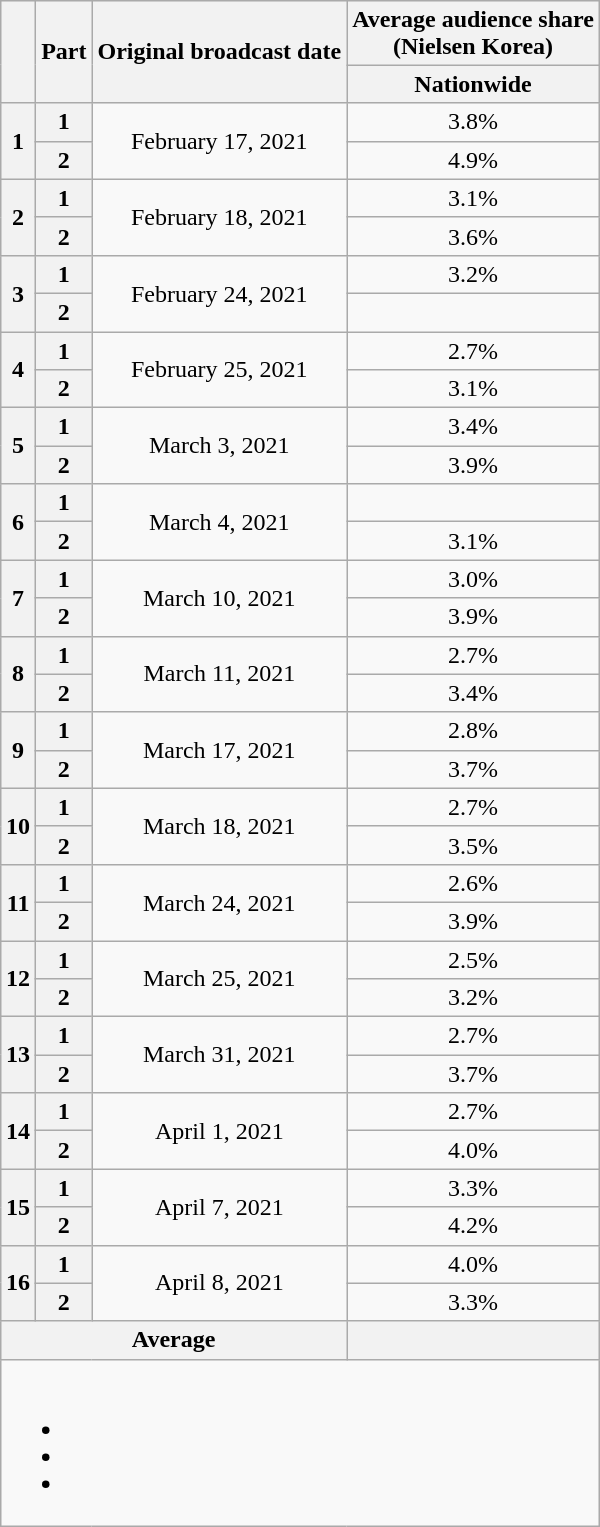<table class="wikitable" style="text-align:center;max-width:500px; margin-left: auto; margin-right: auto; border: none;">
<tr>
</tr>
<tr>
<th rowspan="2"></th>
<th rowspan="2">Part</th>
<th rowspan="2">Original broadcast date</th>
<th>Average audience share<br>(Nielsen Korea)</th>
</tr>
<tr>
<th>Nationwide</th>
</tr>
<tr>
<th rowspan="2">1</th>
<th>1</th>
<td rowspan="2">February 17, 2021</td>
<td>3.8%</td>
</tr>
<tr>
<th>2</th>
<td>4.9%</td>
</tr>
<tr>
<th rowspan="2">2</th>
<th>1</th>
<td rowspan="2">February 18, 2021</td>
<td>3.1%</td>
</tr>
<tr>
<th>2</th>
<td>3.6%</td>
</tr>
<tr>
<th rowspan="2">3</th>
<th>1</th>
<td rowspan="2">February 24, 2021</td>
<td>3.2%</td>
</tr>
<tr>
<th>2</th>
<td></td>
</tr>
<tr>
<th rowspan="2">4</th>
<th>1</th>
<td rowspan="2">February 25, 2021</td>
<td>2.7%</td>
</tr>
<tr>
<th>2</th>
<td>3.1%</td>
</tr>
<tr>
<th rowspan="2">5</th>
<th>1</th>
<td rowspan="2">March 3, 2021</td>
<td>3.4%</td>
</tr>
<tr>
<th>2</th>
<td>3.9%</td>
</tr>
<tr>
<th rowspan="2">6</th>
<th>1</th>
<td rowspan="2">March 4, 2021</td>
<td></td>
</tr>
<tr>
<th>2</th>
<td>3.1%</td>
</tr>
<tr>
<th rowspan="2">7</th>
<th>1</th>
<td rowspan="2">March 10, 2021</td>
<td>3.0%</td>
</tr>
<tr>
<th>2</th>
<td>3.9%</td>
</tr>
<tr>
<th rowspan="2">8</th>
<th>1</th>
<td rowspan="2">March 11, 2021</td>
<td>2.7%</td>
</tr>
<tr>
<th>2</th>
<td>3.4%</td>
</tr>
<tr>
<th rowspan="2">9</th>
<th>1</th>
<td rowspan="2">March 17, 2021</td>
<td>2.8%</td>
</tr>
<tr>
<th>2</th>
<td>3.7%</td>
</tr>
<tr>
<th rowspan="2">10</th>
<th>1</th>
<td rowspan="2">March 18, 2021</td>
<td>2.7%</td>
</tr>
<tr>
<th>2</th>
<td>3.5%</td>
</tr>
<tr>
<th rowspan="2">11</th>
<th>1</th>
<td rowspan="2">March 24, 2021</td>
<td>2.6%</td>
</tr>
<tr>
<th>2</th>
<td>3.9%</td>
</tr>
<tr>
<th rowspan="2">12</th>
<th>1</th>
<td rowspan="2">March 25, 2021</td>
<td>2.5%</td>
</tr>
<tr>
<th>2</th>
<td>3.2%</td>
</tr>
<tr>
<th rowspan="2">13</th>
<th>1</th>
<td rowspan="2">March 31, 2021</td>
<td>2.7%</td>
</tr>
<tr>
<th>2</th>
<td>3.7%</td>
</tr>
<tr>
<th rowspan="2">14</th>
<th>1</th>
<td rowspan="2">April 1, 2021</td>
<td>2.7%</td>
</tr>
<tr>
<th>2</th>
<td>4.0%</td>
</tr>
<tr>
<th rowspan="2">15</th>
<th>1</th>
<td rowspan="2">April 7, 2021</td>
<td>3.3%</td>
</tr>
<tr>
<th>2</th>
<td>4.2%</td>
</tr>
<tr>
<th rowspan="2">16</th>
<th>1</th>
<td rowspan="2">April 8, 2021</td>
<td>4.0%</td>
</tr>
<tr>
<th>2</th>
<td>3.3%</td>
</tr>
<tr>
<th colspan="3">Average</th>
<th></th>
</tr>
<tr>
<td colspan="7"><br><ul><li></li><li></li><li></li></ul></td>
</tr>
</table>
